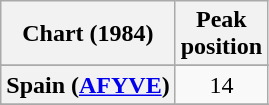<table class="wikitable sortable plainrowheaders" style="text-align:center">
<tr>
<th scope="col">Chart (1984)</th>
<th scope="col">Peak<br>position</th>
</tr>
<tr>
</tr>
<tr>
</tr>
<tr>
</tr>
<tr>
<th scope="row">Spain (<a href='#'>AFYVE</a>)</th>
<td>14</td>
</tr>
<tr>
</tr>
<tr>
</tr>
<tr>
</tr>
</table>
